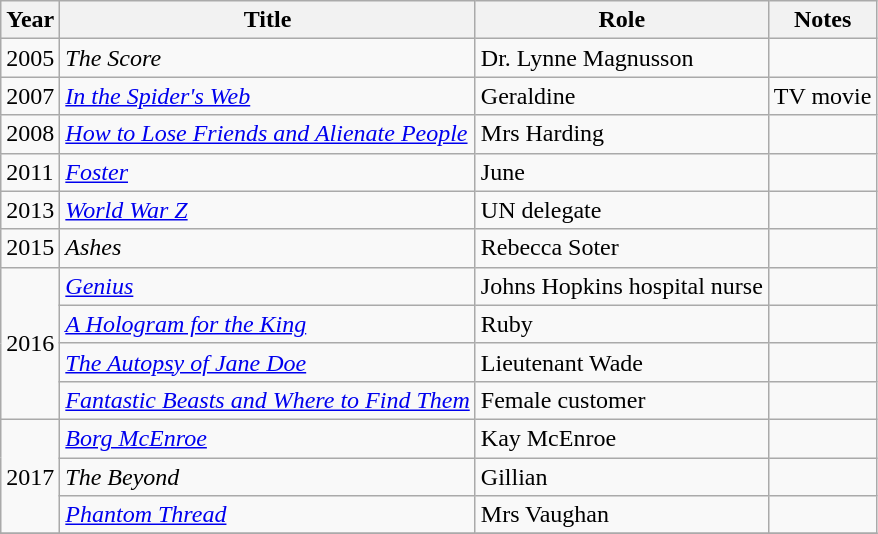<table class="wikitable">
<tr>
<th>Year</th>
<th>Title</th>
<th>Role</th>
<th>Notes</th>
</tr>
<tr>
<td>2005</td>
<td><em>The Score</em></td>
<td>Dr. Lynne Magnusson</td>
<td></td>
</tr>
<tr>
<td>2007</td>
<td><em><a href='#'>In the Spider's Web</a></em></td>
<td>Geraldine</td>
<td>TV movie</td>
</tr>
<tr>
<td>2008</td>
<td><em><a href='#'>How to Lose Friends and Alienate People</a></em></td>
<td>Mrs Harding</td>
<td></td>
</tr>
<tr>
<td>2011</td>
<td><em><a href='#'>Foster</a></em></td>
<td>June</td>
<td></td>
</tr>
<tr>
<td>2013</td>
<td><em><a href='#'>World War Z</a></em></td>
<td>UN delegate</td>
<td></td>
</tr>
<tr>
<td>2015</td>
<td><em>Ashes</em></td>
<td>Rebecca Soter</td>
<td></td>
</tr>
<tr>
<td rowspan=4>2016</td>
<td><em><a href='#'>Genius</a></em></td>
<td>Johns Hopkins hospital nurse</td>
<td></td>
</tr>
<tr>
<td><em><a href='#'>A Hologram for the King</a></em></td>
<td>Ruby</td>
<td></td>
</tr>
<tr>
<td><em><a href='#'>The Autopsy of Jane Doe</a></em></td>
<td>Lieutenant Wade</td>
<td></td>
</tr>
<tr>
<td><em><a href='#'>Fantastic Beasts and Where to Find Them</a></em></td>
<td>Female customer</td>
<td></td>
</tr>
<tr>
<td rowspan=3>2017</td>
<td><em><a href='#'>Borg McEnroe</a></em></td>
<td>Kay McEnroe</td>
<td></td>
</tr>
<tr>
<td><em>The Beyond</em></td>
<td>Gillian</td>
<td></td>
</tr>
<tr>
<td><em><a href='#'>Phantom Thread</a></em></td>
<td>Mrs Vaughan</td>
<td></td>
</tr>
<tr>
</tr>
</table>
